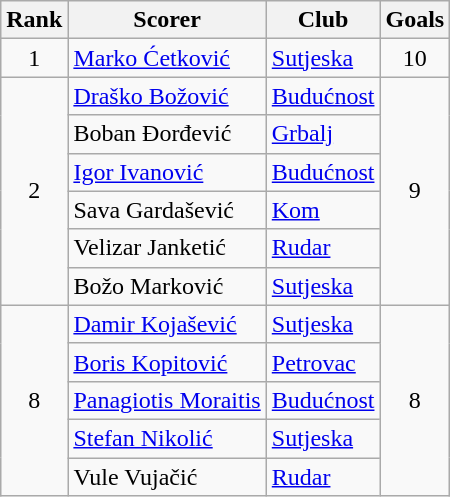<table class="wikitable">
<tr>
<th>Rank</th>
<th>Scorer</th>
<th>Club</th>
<th>Goals</th>
</tr>
<tr>
<td rowspan="1" align="center">1</td>
<td> <a href='#'>Marko Ćetković</a></td>
<td><a href='#'>Sutjeska</a></td>
<td align="center">10</td>
</tr>
<tr>
<td rowspan="6" align="center">2</td>
<td> <a href='#'>Draško Božović</a></td>
<td><a href='#'>Budućnost</a></td>
<td rowspan="6" align="center">9</td>
</tr>
<tr>
<td> Boban Đorđević</td>
<td><a href='#'>Grbalj</a></td>
</tr>
<tr>
<td> <a href='#'>Igor Ivanović</a></td>
<td><a href='#'>Budućnost</a></td>
</tr>
<tr>
<td> Sava Gardašević</td>
<td><a href='#'>Kom</a></td>
</tr>
<tr>
<td> Velizar Janketić</td>
<td><a href='#'>Rudar</a></td>
</tr>
<tr>
<td> Božo Marković</td>
<td><a href='#'>Sutjeska</a></td>
</tr>
<tr>
<td rowspan="5" align="center">8</td>
<td> <a href='#'>Damir Kojašević</a></td>
<td><a href='#'>Sutjeska</a></td>
<td rowspan="5" align="center">8</td>
</tr>
<tr>
<td> <a href='#'>Boris Kopitović</a></td>
<td><a href='#'>Petrovac</a></td>
</tr>
<tr>
<td> <a href='#'>Panagiotis Moraitis</a></td>
<td><a href='#'>Budućnost</a></td>
</tr>
<tr>
<td> <a href='#'>Stefan Nikolić</a></td>
<td><a href='#'>Sutjeska</a></td>
</tr>
<tr>
<td> Vule Vujačić</td>
<td><a href='#'>Rudar</a></td>
</tr>
</table>
